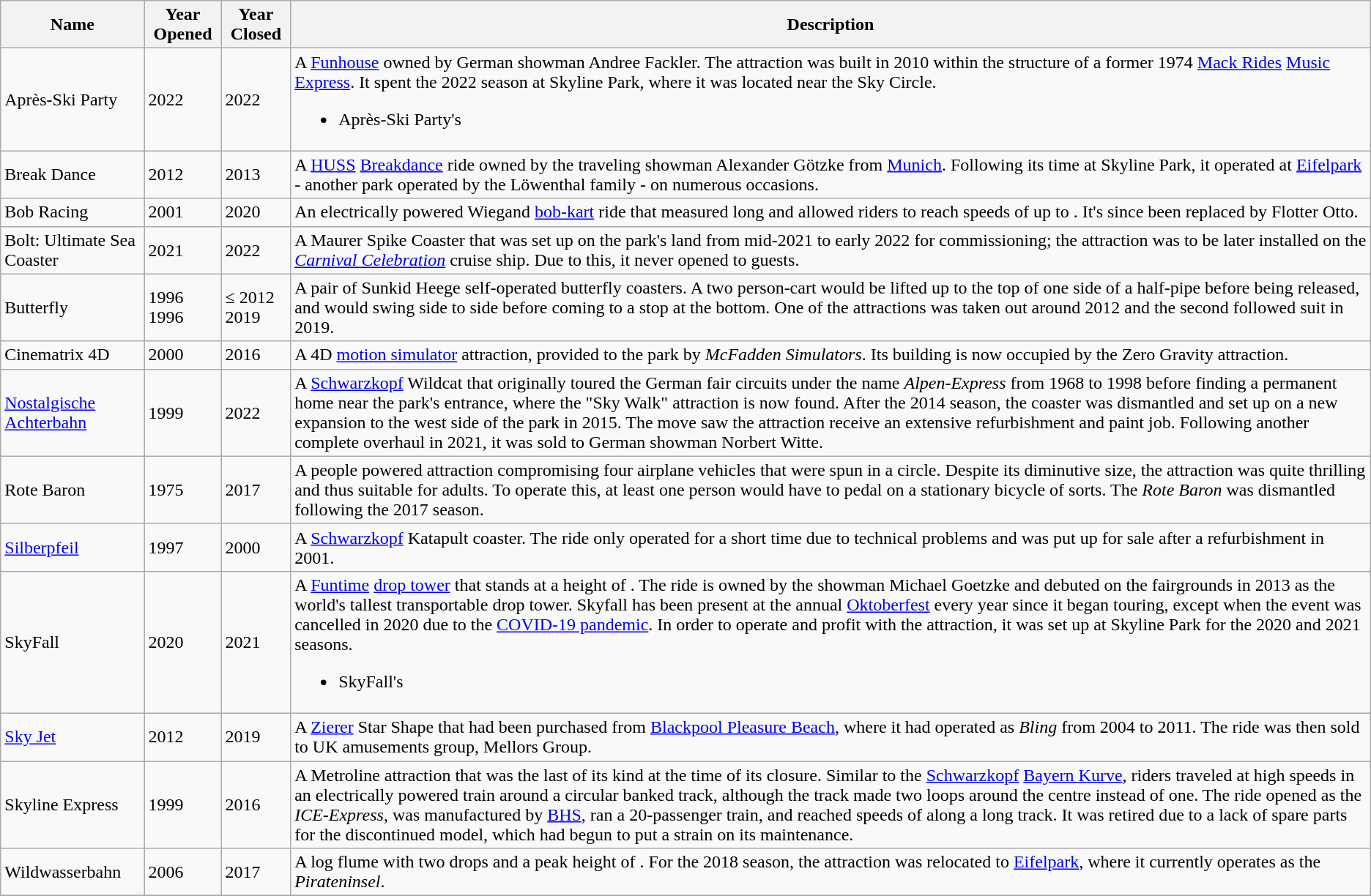<table class="wikitable sortable">
<tr>
<th>Name</th>
<th>Year Opened</th>
<th>Year Closed</th>
<th>Description</th>
</tr>
<tr>
<td>Après-Ski Party</td>
<td>2022</td>
<td>2022</td>
<td>A <a href='#'>Funhouse</a> owned by German showman Andree Fackler. The attraction was built in 2010 within the structure of a former 1974 <a href='#'>Mack Rides</a> <a href='#'>Music Express</a>. It spent the 2022 season at Skyline Park, where it was located near the Sky Circle.<br><ul><li>Après-Ski Party's </li></ul></td>
</tr>
<tr>
<td>Break Dance</td>
<td>2012</td>
<td>2013</td>
<td>A <a href='#'>HUSS</a> <a href='#'>Breakdance</a> ride owned by the traveling showman Alexander Götzke from <a href='#'>Munich</a>. Following its time at Skyline Park, it operated at <a href='#'>Eifelpark</a> - another park operated by the Löwenthal family - on numerous occasions.</td>
</tr>
<tr>
<td>Bob Racing</td>
<td>2001</td>
<td>2020</td>
<td>An electrically powered Wiegand <a href='#'>bob-kart</a> ride that measured  long and allowed riders to reach speeds of up to . It's since been replaced by Flotter Otto.</td>
</tr>
<tr>
<td>Bolt: Ultimate Sea Coaster</td>
<td>2021</td>
<td>2022</td>
<td>A Maurer Spike Coaster that was set up on the park's land from mid-2021 to early 2022 for commissioning; the attraction was to be later installed on the <em><a href='#'>Carnival Celebration</a></em> cruise ship. Due to this, it never opened to guests.</td>
</tr>
<tr>
<td>Butterfly</td>
<td>1996<br>1996</td>
<td>≤ 2012<br>2019</td>
<td>A pair of Sunkid Heege self-operated butterfly coasters. A two person-cart would be lifted up to the top of one side of a half-pipe before being released, and would swing side to side before coming to a stop at the bottom. One of the attractions was taken out around 2012 and the second followed suit in 2019.</td>
</tr>
<tr>
<td>Cinematrix 4D</td>
<td>2000</td>
<td>2016</td>
<td>A 4D <a href='#'>motion simulator</a> attraction, provided to the park by <em>McFadden Simulators</em>. Its building is now occupied by the Zero Gravity attraction.</td>
</tr>
<tr>
<td><a href='#'>Nostalgische Achterbahn</a></td>
<td>1999</td>
<td>2022</td>
<td>A <a href='#'>Schwarzkopf</a> Wildcat that originally toured the German fair circuits under the name <em>Alpen-Express</em> from 1968 to 1998 before finding a permanent home near the park's entrance, where the "Sky Walk" attraction is now found. After the 2014 season, the coaster was dismantled and set up on a new expansion to the west side of the park in 2015. The move saw the attraction receive an extensive refurbishment and paint job. Following another complete overhaul in 2021, it was sold to German showman Norbert Witte.</td>
</tr>
<tr>
<td>Rote Baron</td>
<td>1975</td>
<td>2017</td>
<td>A people powered attraction compromising four airplane vehicles that were spun in a circle. Despite its diminutive size, the attraction was quite thrilling and thus suitable for adults. To operate this, at least one person would have to pedal on a stationary bicycle of sorts. The <em>Rote Baron</em> was dismantled following the 2017 season.</td>
</tr>
<tr>
<td><a href='#'>Silberpfeil</a></td>
<td>1997</td>
<td>2000</td>
<td>A <a href='#'>Schwarzkopf</a> Katapult coaster. The ride only operated for a short time due to technical problems and was put up for sale after a refurbishment in 2001.</td>
</tr>
<tr>
<td>SkyFall</td>
<td>2020</td>
<td>2021</td>
<td>A <a href='#'>Funtime</a> <a href='#'>drop tower</a> that stands at a height of . The ride is owned by the showman Michael Goetzke and debuted on the fairgrounds in 2013 as the world's tallest transportable drop tower. Skyfall has been present at the annual <a href='#'>Oktoberfest</a> every year since it began touring, except when the event was cancelled in 2020 due to the <a href='#'>COVID-19 pandemic</a>. In order to operate and profit with the attraction, it was set up at Skyline Park for the 2020 and 2021 seasons.<br><ul><li>SkyFall's </li></ul></td>
</tr>
<tr>
<td><a href='#'>Sky Jet</a></td>
<td>2012</td>
<td>2019</td>
<td>A <a href='#'>Zierer</a> Star Shape that had been purchased from <a href='#'>Blackpool Pleasure Beach</a>, where it had operated as <em>Bling</em> from 2004 to 2011. The ride was then sold to UK amusements group, Mellors Group.</td>
</tr>
<tr>
<td>Skyline Express</td>
<td>1999</td>
<td>2016</td>
<td>A Metroline attraction that was the last of its kind at the time of its closure. Similar to the <a href='#'>Schwarzkopf</a> <a href='#'>Bayern Kurve</a>, riders traveled at high speeds in an electrically powered train around a circular banked track, although the track made two loops around the centre instead of one. The ride opened as the <em>ICE-Express</em>, was manufactured by <a href='#'>BHS</a>, ran a 20-passenger train, and reached speeds of  along a  long track. It was retired due to a lack of spare parts for the discontinued model, which had begun to put a strain on its maintenance.</td>
</tr>
<tr>
<td>Wildwasserbahn</td>
<td>2006</td>
<td>2017</td>
<td>A log flume with two drops and a peak height of . For the 2018 season, the attraction was relocated to <a href='#'>Eifelpark</a>, where it currently operates as the <em>Pirateninsel</em>.</td>
</tr>
<tr>
</tr>
</table>
